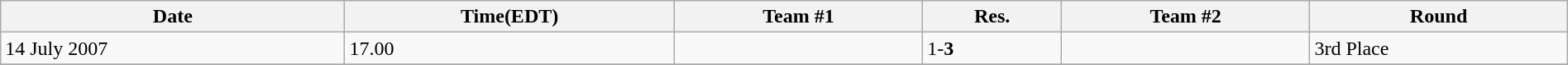<table class="wikitable" style="text-align: left;" width="100%">
<tr>
<th>Date</th>
<th>Time(EDT)</th>
<th>Team #1</th>
<th>Res.</th>
<th>Team #2</th>
<th>Round</th>
</tr>
<tr>
<td>14 July 2007</td>
<td>17.00</td>
<td></td>
<td>1-<strong>3</strong></td>
<td><strong></strong></td>
<td>3rd Place</td>
</tr>
<tr>
</tr>
</table>
